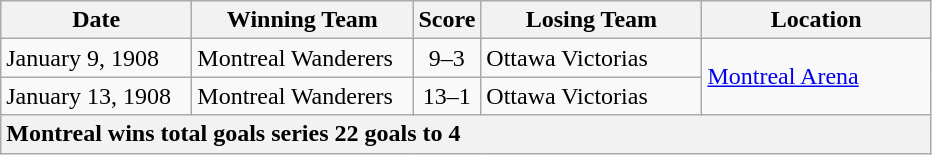<table class="wikitable">
<tr>
<th width="120">Date</th>
<th width="140">Winning Team</th>
<th width="5">Score</th>
<th width="140">Losing Team</th>
<th width="145">Location</th>
</tr>
<tr>
<td>January 9, 1908</td>
<td>Montreal Wanderers</td>
<td align="center">9–3</td>
<td>Ottawa Victorias</td>
<td rowspan="2"><a href='#'>Montreal Arena</a></td>
</tr>
<tr>
<td>January 13, 1908</td>
<td>Montreal Wanderers</td>
<td align="center">13–1</td>
<td>Ottawa Victorias</td>
</tr>
<tr>
<th colspan="5" style="text-align:left;">Montreal wins total goals series 22 goals to 4</th>
</tr>
</table>
